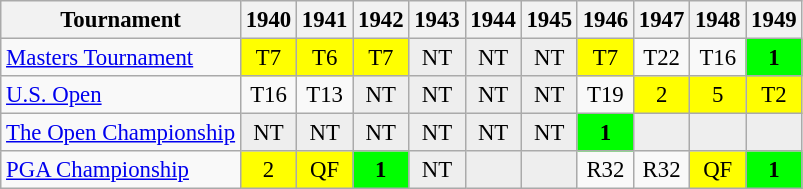<table class="wikitable" style="font-size:95%;text-align:center;">
<tr>
<th>Tournament</th>
<th>1940</th>
<th>1941</th>
<th>1942</th>
<th>1943</th>
<th>1944</th>
<th>1945</th>
<th>1946</th>
<th>1947</th>
<th>1948</th>
<th>1949</th>
</tr>
<tr>
<td align=left><a href='#'>Masters Tournament</a></td>
<td style="background:yellow;">T7</td>
<td style="background:yellow;">T6</td>
<td style="background:yellow;">T7</td>
<td style="background:#eeeeee;">NT</td>
<td style="background:#eeeeee;">NT</td>
<td style="background:#eeeeee;">NT</td>
<td style="background:yellow;">T7</td>
<td>T22</td>
<td>T16</td>
<td style="background:lime;"><strong>1</strong></td>
</tr>
<tr>
<td align=left><a href='#'>U.S. Open</a></td>
<td>T16</td>
<td>T13</td>
<td style="background:#eeeeee;">NT</td>
<td style="background:#eeeeee;">NT</td>
<td style="background:#eeeeee;">NT</td>
<td style="background:#eeeeee;">NT</td>
<td>T19</td>
<td style="background:yellow;">2</td>
<td style="background:yellow;">5</td>
<td style="background:yellow;">T2</td>
</tr>
<tr>
<td align=left><a href='#'>The Open Championship</a></td>
<td style="background:#eeeeee;">NT</td>
<td style="background:#eeeeee;">NT</td>
<td style="background:#eeeeee;">NT</td>
<td style="background:#eeeeee;">NT</td>
<td style="background:#eeeeee;">NT</td>
<td style="background:#eeeeee;">NT</td>
<td style="background:lime;"><strong>1</strong></td>
<td style="background:#eeeeee;"></td>
<td style="background:#eeeeee;"></td>
<td style="background:#eeeeee;"></td>
</tr>
<tr>
<td align=left><a href='#'>PGA Championship</a></td>
<td style="background:yellow;">2</td>
<td style="background:yellow;">QF</td>
<td style="background:lime;"><strong>1</strong></td>
<td style="background:#eeeeee;">NT</td>
<td style="background:#eeeeee;"></td>
<td style="background:#eeeeee;"></td>
<td>R32</td>
<td>R32</td>
<td style="background:yellow;">QF</td>
<td style="background:lime;"><strong>1</strong></td>
</tr>
</table>
